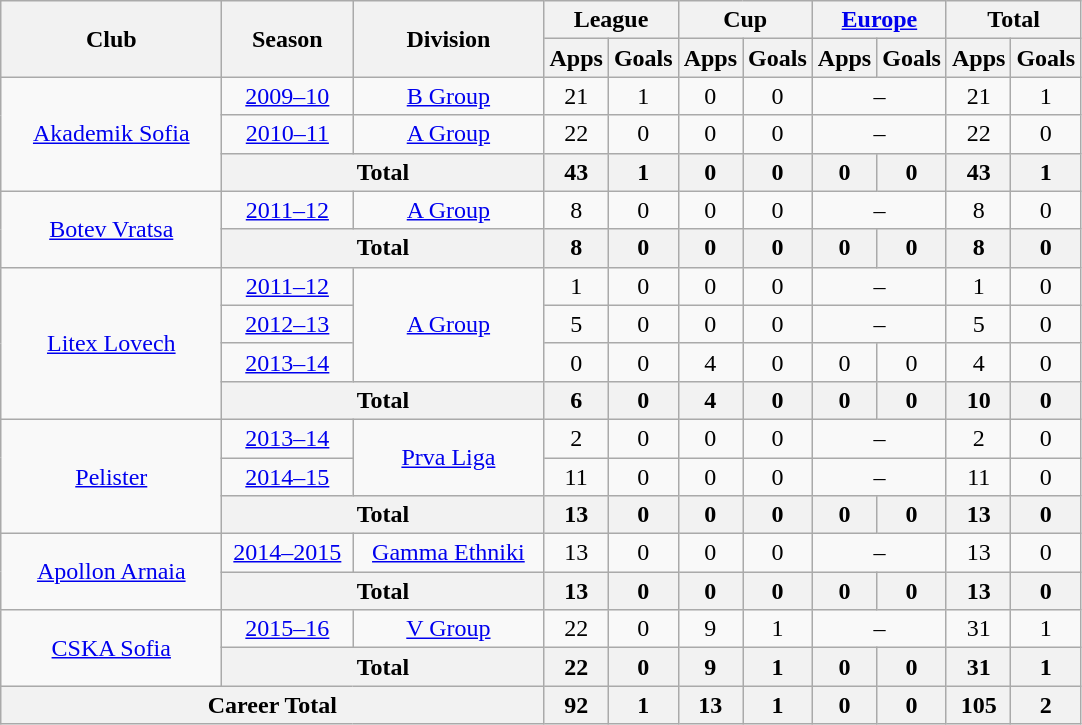<table class="wikitable" style="text-align: center;">
<tr>
<th width="140" rowspan="2">Club</th>
<th width="80" rowspan="2">Season</th>
<th width="120" rowspan="2">Division</th>
<th colspan="2">League</th>
<th colspan="2">Cup</th>
<th colspan="2"><a href='#'>Europe</a></th>
<th colspan="2">Total</th>
</tr>
<tr>
<th width="15">Apps</th>
<th width="15">Goals</th>
<th width="15">Apps</th>
<th width="15">Goals</th>
<th width="15">Apps</th>
<th width="15">Goals</th>
<th width="15">Apps</th>
<th width="15">Goals</th>
</tr>
<tr>
<td rowspan=3><a href='#'>Akademik Sofia</a></td>
<td><a href='#'>2009–10</a></td>
<td><a href='#'>B Group</a></td>
<td>21</td>
<td>1</td>
<td>0</td>
<td>0</td>
<td colspan="2">–</td>
<td>21</td>
<td>1</td>
</tr>
<tr>
<td><a href='#'>2010–11</a></td>
<td><a href='#'>A Group</a></td>
<td>22</td>
<td>0</td>
<td>0</td>
<td>0</td>
<td colspan="2">–</td>
<td>22</td>
<td>0</td>
</tr>
<tr>
<th colspan=2>Total</th>
<th>43</th>
<th>1</th>
<th>0</th>
<th>0</th>
<th>0</th>
<th>0</th>
<th>43</th>
<th>1</th>
</tr>
<tr>
<td rowspan=2><a href='#'>Botev Vratsa</a></td>
<td><a href='#'>2011–12</a></td>
<td><a href='#'>A Group</a></td>
<td>8</td>
<td>0</td>
<td>0</td>
<td>0</td>
<td colspan="2">–</td>
<td>8</td>
<td>0</td>
</tr>
<tr>
<th colspan=2>Total</th>
<th>8</th>
<th>0</th>
<th>0</th>
<th>0</th>
<th>0</th>
<th>0</th>
<th>8</th>
<th>0</th>
</tr>
<tr>
<td rowspan=4><a href='#'>Litex Lovech</a></td>
<td><a href='#'>2011–12</a></td>
<td rowspan=3><a href='#'>A Group</a></td>
<td>1</td>
<td>0</td>
<td>0</td>
<td>0</td>
<td colspan="2">–</td>
<td>1</td>
<td>0</td>
</tr>
<tr>
<td><a href='#'>2012–13</a></td>
<td>5</td>
<td>0</td>
<td>0</td>
<td>0</td>
<td colspan="2">–</td>
<td>5</td>
<td>0</td>
</tr>
<tr>
<td><a href='#'>2013–14</a></td>
<td>0</td>
<td>0</td>
<td>4</td>
<td>0</td>
<td>0</td>
<td>0</td>
<td>4</td>
<td>0</td>
</tr>
<tr>
<th colspan=2>Total</th>
<th>6</th>
<th>0</th>
<th>4</th>
<th>0</th>
<th>0</th>
<th>0</th>
<th>10</th>
<th>0</th>
</tr>
<tr>
<td rowspan=3><a href='#'>Pelister</a></td>
<td><a href='#'>2013–14</a></td>
<td rowspan=2><a href='#'>Prva Liga</a></td>
<td>2</td>
<td>0</td>
<td>0</td>
<td>0</td>
<td colspan="2">–</td>
<td>2</td>
<td>0</td>
</tr>
<tr>
<td><a href='#'>2014–15</a></td>
<td>11</td>
<td>0</td>
<td>0</td>
<td>0</td>
<td colspan="2">–</td>
<td>11</td>
<td>0</td>
</tr>
<tr>
<th colspan=2>Total</th>
<th>13</th>
<th>0</th>
<th>0</th>
<th>0</th>
<th>0</th>
<th>0</th>
<th>13</th>
<th>0</th>
</tr>
<tr>
<td rowspan=2><a href='#'>Apollon Arnaia</a></td>
<td><a href='#'>2014–2015</a></td>
<td><a href='#'>Gamma Ethniki</a></td>
<td>13</td>
<td>0</td>
<td>0</td>
<td>0</td>
<td colspan="2">–</td>
<td>13</td>
<td>0</td>
</tr>
<tr>
<th colspan=2>Total</th>
<th>13</th>
<th>0</th>
<th>0</th>
<th>0</th>
<th>0</th>
<th>0</th>
<th>13</th>
<th>0</th>
</tr>
<tr>
<td rowspan=2><a href='#'>CSKA Sofia</a></td>
<td><a href='#'>2015–16</a></td>
<td><a href='#'>V Group</a></td>
<td>22</td>
<td>0</td>
<td>9</td>
<td>1</td>
<td colspan="2">–</td>
<td>31</td>
<td>1</td>
</tr>
<tr>
<th colspan=2>Total</th>
<th>22</th>
<th>0</th>
<th>9</th>
<th>1</th>
<th>0</th>
<th>0</th>
<th>31</th>
<th>1</th>
</tr>
<tr>
<th colspan=3>Career Total</th>
<th>92</th>
<th>1</th>
<th>13</th>
<th>1</th>
<th>0</th>
<th>0</th>
<th>105</th>
<th>2</th>
</tr>
</table>
